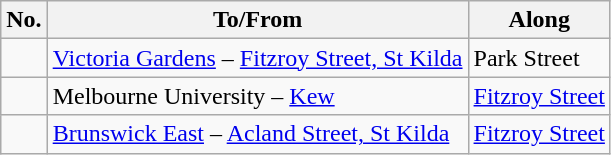<table class="wikitable">
<tr>
<th>No.</th>
<th>To/From</th>
<th>Along</th>
</tr>
<tr>
<td></td>
<td><a href='#'>Victoria Gardens</a> – <a href='#'>Fitzroy Street, St Kilda</a></td>
<td>Park Street</td>
</tr>
<tr>
<td></td>
<td>Melbourne University – <a href='#'>Kew</a></td>
<td><a href='#'>Fitzroy Street</a></td>
</tr>
<tr>
<td></td>
<td><a href='#'>Brunswick East</a> – <a href='#'>Acland Street, St Kilda</a></td>
<td><a href='#'>Fitzroy Street</a></td>
</tr>
</table>
